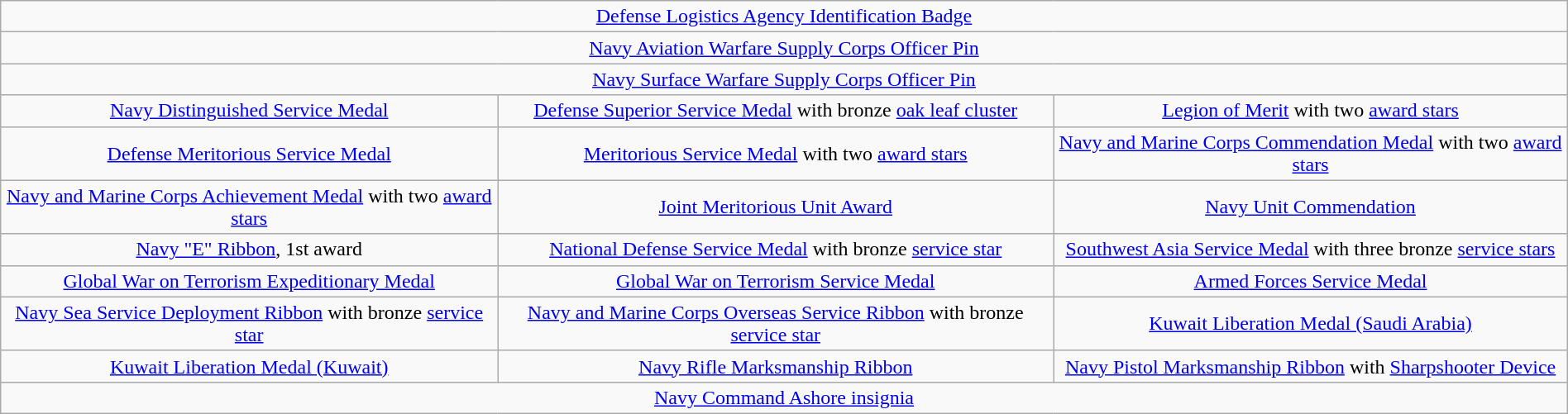<table class="wikitable" style="margin:1em auto; text-align:center;">
<tr>
<td colspan="6"><a href='#'>Defense Logistics Agency Identification Badge</a></td>
</tr>
<tr>
<td colspan="6"><a href='#'>Navy Aviation Warfare Supply Corps Officer Pin</a></td>
</tr>
<tr>
<td colspan="6"><a href='#'>Navy Surface Warfare Supply Corps Officer Pin</a></td>
</tr>
<tr>
<td colspan="2"><a href='#'>Navy Distinguished Service Medal</a></td>
<td colspan="2"><a href='#'>Defense Superior Service Medal</a> with bronze <a href='#'>oak leaf cluster</a></td>
<td colspan="2"><a href='#'>Legion of Merit</a> with two <a href='#'>award stars</a></td>
</tr>
<tr>
<td colspan="2"><a href='#'>Defense Meritorious Service Medal</a></td>
<td colspan="2"><a href='#'>Meritorious Service Medal</a> with two <a href='#'>award stars</a></td>
<td colspan="2"><a href='#'>Navy and Marine Corps Commendation Medal</a> with two <a href='#'>award stars</a></td>
</tr>
<tr>
<td colspan="2"><a href='#'>Navy and Marine Corps Achievement Medal</a> with two <a href='#'>award stars</a></td>
<td colspan="2"><a href='#'>Joint Meritorious Unit Award</a></td>
<td colspan="2"><a href='#'>Navy Unit Commendation</a></td>
</tr>
<tr>
<td colspan="2"><a href='#'>Navy "E" Ribbon</a>, 1st award</td>
<td colspan="2"><a href='#'>National Defense Service Medal</a> with bronze <a href='#'>service star</a></td>
<td colspan="2"><a href='#'>Southwest Asia Service Medal</a> with three bronze <a href='#'>service stars</a></td>
</tr>
<tr>
<td colspan="2"><a href='#'>Global War on Terrorism Expeditionary Medal</a></td>
<td colspan="2"><a href='#'>Global War on Terrorism Service Medal</a></td>
<td colspan="2"><a href='#'>Armed Forces Service Medal</a></td>
</tr>
<tr>
<td colspan="2"><a href='#'>Navy Sea Service Deployment Ribbon</a> with bronze <a href='#'>service star</a></td>
<td colspan="2"><a href='#'>Navy and Marine Corps Overseas Service Ribbon</a> with bronze <a href='#'>service star</a></td>
<td colspan="2"><a href='#'>Kuwait Liberation Medal (Saudi Arabia)</a></td>
</tr>
<tr>
<td colspan="2"><a href='#'>Kuwait Liberation Medal (Kuwait)</a></td>
<td colspan="2"><a href='#'>Navy Rifle Marksmanship Ribbon</a></td>
<td colspan="2"><a href='#'>Navy Pistol Marksmanship Ribbon</a> with <a href='#'>Sharpshooter Device</a></td>
</tr>
<tr>
<td colspan="6"><a href='#'>Navy Command Ashore insignia</a></td>
</tr>
</table>
